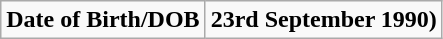<table class="wikitable">
<tr>
<td><strong>Date of Birth/DOB</strong></td>
<td><strong>23rd September 1990)</strong></td>
</tr>
</table>
